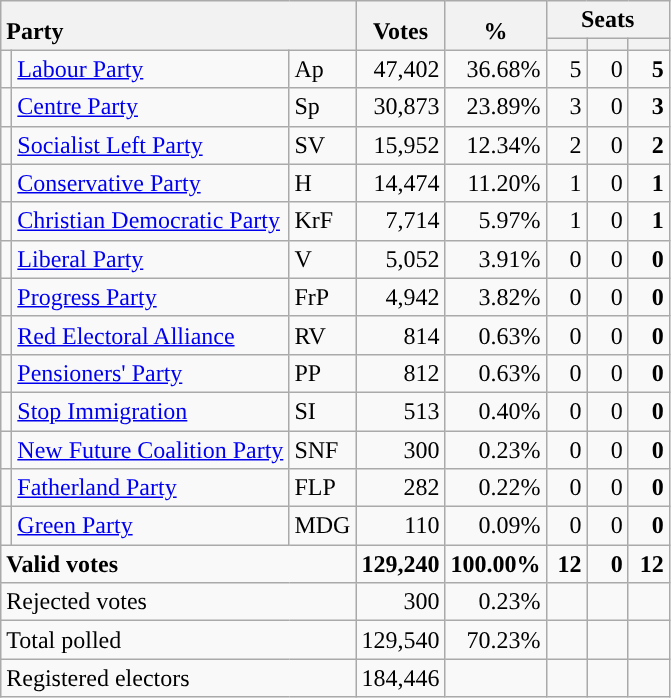<table class="wikitable" border="1" style="text-align:right;">
<tr>
<th style="text-align:left;" valign=bottom rowspan=2 colspan=3>Party</th>
<th align=center valign=bottom rowspan=2 width="50">Votes</th>
<th align=center valign=bottom rowspan=2 width="50">%</th>
<th colspan=3>Seats</th>
</tr>
<tr>
<th align=center valign=bottom width="20"><small></small></th>
<th align=center valign=bottom width="20"><small><a href='#'></a></small></th>
<th align=center valign=bottom width="20"><small></small></th>
</tr>
<tr>
<td style="color:inherit;background:"></td>
<td align=left><a href='#'>Labour Party</a></td>
<td align=left>Ap</td>
<td>47,402</td>
<td>36.68%</td>
<td>5</td>
<td>0</td>
<td><strong>5</strong></td>
</tr>
<tr>
<td style="color:inherit;background:"></td>
<td align=left><a href='#'>Centre Party</a></td>
<td align=left>Sp</td>
<td>30,873</td>
<td>23.89%</td>
<td>3</td>
<td>0</td>
<td><strong>3</strong></td>
</tr>
<tr>
<td style="color:inherit;background:"></td>
<td align=left><a href='#'>Socialist Left Party</a></td>
<td align=left>SV</td>
<td>15,952</td>
<td>12.34%</td>
<td>2</td>
<td>0</td>
<td><strong>2</strong></td>
</tr>
<tr>
<td style="color:inherit;background:"></td>
<td align=left><a href='#'>Conservative Party</a></td>
<td align=left>H</td>
<td>14,474</td>
<td>11.20%</td>
<td>1</td>
<td>0</td>
<td><strong>1</strong></td>
</tr>
<tr>
<td style="color:inherit;background:"></td>
<td align=left><a href='#'>Christian Democratic Party</a></td>
<td align=left>KrF</td>
<td>7,714</td>
<td>5.97%</td>
<td>1</td>
<td>0</td>
<td><strong>1</strong></td>
</tr>
<tr>
<td style="color:inherit;background:"></td>
<td align=left><a href='#'>Liberal Party</a></td>
<td align=left>V</td>
<td>5,052</td>
<td>3.91%</td>
<td>0</td>
<td>0</td>
<td><strong>0</strong></td>
</tr>
<tr>
<td style="color:inherit;background:"></td>
<td align=left><a href='#'>Progress Party</a></td>
<td align=left>FrP</td>
<td>4,942</td>
<td>3.82%</td>
<td>0</td>
<td>0</td>
<td><strong>0</strong></td>
</tr>
<tr>
<td style="color:inherit;background:"></td>
<td align=left><a href='#'>Red Electoral Alliance</a></td>
<td align=left>RV</td>
<td>814</td>
<td>0.63%</td>
<td>0</td>
<td>0</td>
<td><strong>0</strong></td>
</tr>
<tr>
<td style="color:inherit;background:"></td>
<td align=left><a href='#'>Pensioners' Party</a></td>
<td align=left>PP</td>
<td>812</td>
<td>0.63%</td>
<td>0</td>
<td>0</td>
<td><strong>0</strong></td>
</tr>
<tr>
<td style="color:inherit;background:"></td>
<td align=left><a href='#'>Stop Immigration</a></td>
<td align=left>SI</td>
<td>513</td>
<td>0.40%</td>
<td>0</td>
<td>0</td>
<td><strong>0</strong></td>
</tr>
<tr>
<td style="color:inherit;background:"></td>
<td align=left><a href='#'>New Future Coalition Party</a></td>
<td align=left>SNF</td>
<td>300</td>
<td>0.23%</td>
<td>0</td>
<td>0</td>
<td><strong>0</strong></td>
</tr>
<tr>
<td style="color:inherit;background:"></td>
<td align=left><a href='#'>Fatherland Party</a></td>
<td align=left>FLP</td>
<td>282</td>
<td>0.22%</td>
<td>0</td>
<td>0</td>
<td><strong>0</strong></td>
</tr>
<tr>
<td style="color:inherit;background:"></td>
<td align=left><a href='#'>Green Party</a></td>
<td align=left>MDG</td>
<td>110</td>
<td>0.09%</td>
<td>0</td>
<td>0</td>
<td><strong>0</strong></td>
</tr>
<tr style="font-weight:bold">
<td align=left colspan=3>Valid votes</td>
<td>129,240</td>
<td>100.00%</td>
<td>12</td>
<td>0</td>
<td>12</td>
</tr>
<tr>
<td align=left colspan=3>Rejected votes</td>
<td>300</td>
<td>0.23%</td>
<td></td>
<td></td>
<td></td>
</tr>
<tr>
<td align=left colspan=3>Total polled</td>
<td>129,540</td>
<td>70.23%</td>
<td></td>
<td></td>
<td></td>
</tr>
<tr>
<td align=left colspan=3>Registered electors</td>
<td>184,446</td>
<td></td>
<td></td>
<td></td>
<td></td>
</tr>
</table>
